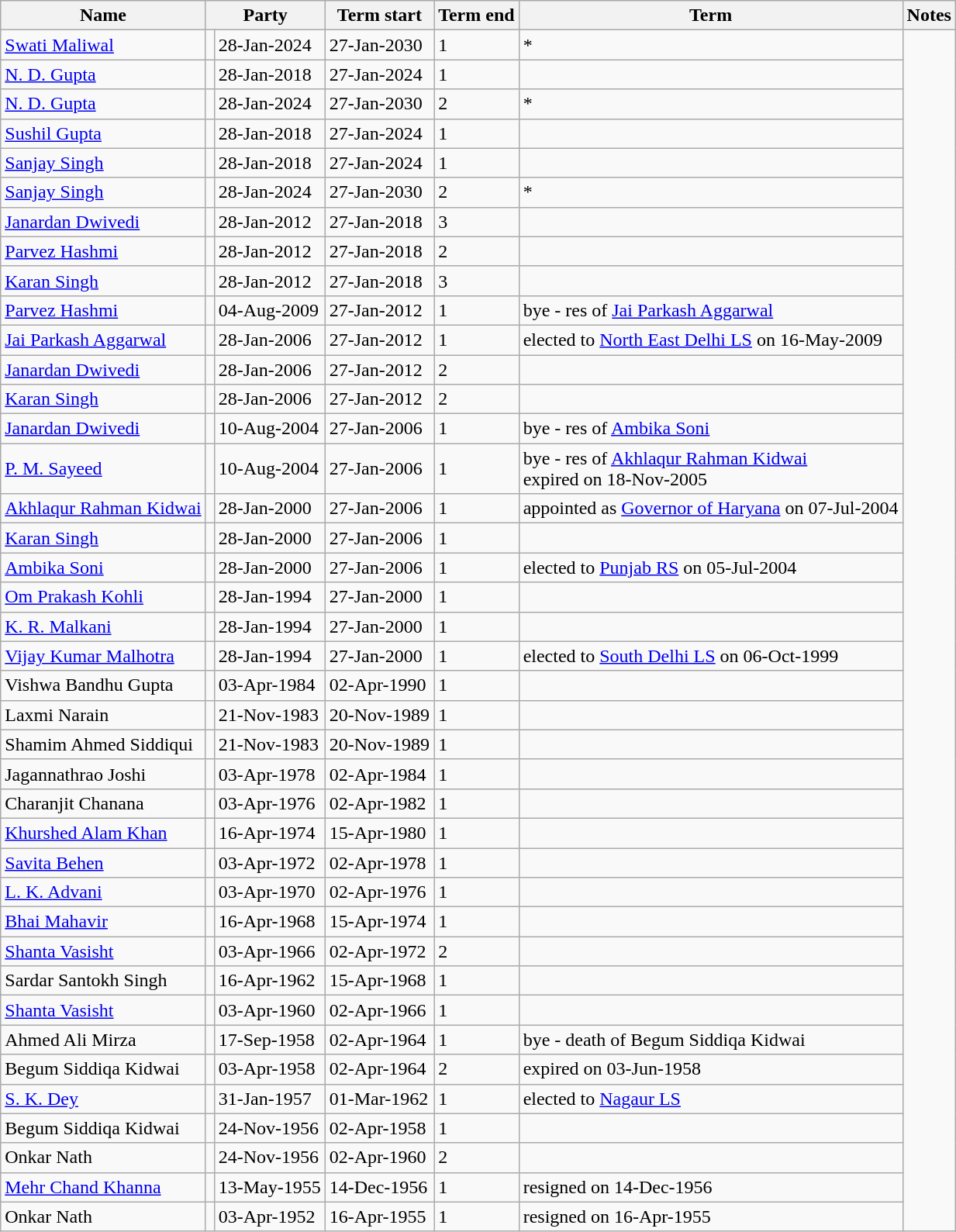<table class="wikitable sortable">
<tr>
<th>Name</th>
<th colspan="2">Party</th>
<th>Term start</th>
<th>Term end</th>
<th>Term</th>
<th>Notes</th>
</tr>
<tr>
<td><a href='#'>Swati Maliwal</a></td>
<td></td>
<td>28-Jan-2024</td>
<td>27-Jan-2030</td>
<td>1</td>
<td>*</td>
</tr>
<tr>
<td><a href='#'>N. D. Gupta</a></td>
<td></td>
<td>28-Jan-2018</td>
<td>27-Jan-2024</td>
<td>1</td>
<td></td>
</tr>
<tr>
<td><a href='#'>N. D. Gupta</a></td>
<td></td>
<td>28-Jan-2024</td>
<td>27-Jan-2030</td>
<td>2</td>
<td>*</td>
</tr>
<tr>
<td><a href='#'>Sushil Gupta</a></td>
<td></td>
<td>28-Jan-2018</td>
<td>27-Jan-2024</td>
<td>1</td>
<td></td>
</tr>
<tr>
<td><a href='#'>Sanjay Singh</a></td>
<td></td>
<td>28-Jan-2018</td>
<td>27-Jan-2024</td>
<td>1</td>
<td></td>
</tr>
<tr>
<td><a href='#'>Sanjay Singh</a></td>
<td></td>
<td>28-Jan-2024</td>
<td>27-Jan-2030</td>
<td>2</td>
<td>*</td>
</tr>
<tr>
<td><a href='#'>Janardan Dwivedi</a></td>
<td></td>
<td>28-Jan-2012</td>
<td>27-Jan-2018</td>
<td>3</td>
<td></td>
</tr>
<tr>
<td><a href='#'>Parvez Hashmi</a></td>
<td></td>
<td>28-Jan-2012</td>
<td>27-Jan-2018</td>
<td>2</td>
<td></td>
</tr>
<tr>
<td><a href='#'>Karan Singh</a></td>
<td></td>
<td>28-Jan-2012</td>
<td>27-Jan-2018</td>
<td>3</td>
<td></td>
</tr>
<tr>
<td><a href='#'>Parvez Hashmi</a></td>
<td></td>
<td>04-Aug-2009</td>
<td>27-Jan-2012</td>
<td>1</td>
<td>bye - res of <a href='#'>Jai Parkash Aggarwal</a></td>
</tr>
<tr>
<td><a href='#'>Jai Parkash Aggarwal</a></td>
<td></td>
<td>28-Jan-2006</td>
<td>27-Jan-2012</td>
<td>1</td>
<td>elected to <a href='#'>North East Delhi LS</a> on 16-May-2009</td>
</tr>
<tr>
<td><a href='#'>Janardan Dwivedi</a></td>
<td></td>
<td>28-Jan-2006</td>
<td>27-Jan-2012</td>
<td>2</td>
<td></td>
</tr>
<tr>
<td><a href='#'>Karan Singh</a></td>
<td></td>
<td>28-Jan-2006</td>
<td>27-Jan-2012</td>
<td>2</td>
<td></td>
</tr>
<tr>
<td><a href='#'>Janardan Dwivedi</a></td>
<td></td>
<td>10-Aug-2004</td>
<td>27-Jan-2006</td>
<td>1</td>
<td>bye - res of <a href='#'>Ambika Soni</a></td>
</tr>
<tr>
<td><a href='#'>P. M. Sayeed</a></td>
<td></td>
<td>10-Aug-2004</td>
<td>27-Jan-2006</td>
<td>1</td>
<td>bye - res of <a href='#'>Akhlaqur Rahman Kidwai</a><br>expired on 18-Nov-2005</td>
</tr>
<tr>
<td><a href='#'>Akhlaqur Rahman Kidwai</a></td>
<td></td>
<td>28-Jan-2000</td>
<td>27-Jan-2006</td>
<td>1</td>
<td>appointed as <a href='#'>Governor of Haryana</a> on 07-Jul-2004</td>
</tr>
<tr>
<td><a href='#'>Karan Singh</a></td>
<td></td>
<td>28-Jan-2000</td>
<td>27-Jan-2006</td>
<td>1</td>
<td></td>
</tr>
<tr>
<td><a href='#'>Ambika Soni</a></td>
<td></td>
<td>28-Jan-2000</td>
<td>27-Jan-2006</td>
<td>1</td>
<td>elected to <a href='#'>Punjab RS</a> on 05-Jul-2004</td>
</tr>
<tr>
<td><a href='#'>Om Prakash Kohli</a></td>
<td></td>
<td>28-Jan-1994</td>
<td>27-Jan-2000</td>
<td>1</td>
<td></td>
</tr>
<tr>
<td><a href='#'>K. R. Malkani</a></td>
<td></td>
<td>28-Jan-1994</td>
<td>27-Jan-2000</td>
<td>1</td>
<td></td>
</tr>
<tr>
<td><a href='#'>Vijay Kumar Malhotra</a></td>
<td></td>
<td>28-Jan-1994</td>
<td>27-Jan-2000</td>
<td>1</td>
<td>elected to <a href='#'>South Delhi LS</a> on 06-Oct-1999</td>
</tr>
<tr>
<td>Vishwa Bandhu Gupta</td>
<td></td>
<td>03-Apr-1984</td>
<td>02-Apr-1990</td>
<td>1</td>
<td></td>
</tr>
<tr>
<td>Laxmi Narain</td>
<td></td>
<td>21-Nov-1983</td>
<td>20-Nov-1989</td>
<td>1</td>
<td></td>
</tr>
<tr>
<td>Shamim Ahmed Siddiqui</td>
<td></td>
<td>21-Nov-1983</td>
<td>20-Nov-1989</td>
<td>1</td>
<td></td>
</tr>
<tr>
<td>Jagannathrao Joshi</td>
<td></td>
<td>03-Apr-1978</td>
<td>02-Apr-1984</td>
<td>1</td>
<td></td>
</tr>
<tr>
<td>Charanjit Chanana</td>
<td></td>
<td>03-Apr-1976</td>
<td>02-Apr-1982</td>
<td>1</td>
<td></td>
</tr>
<tr>
<td><a href='#'>Khurshed Alam Khan</a></td>
<td></td>
<td>16-Apr-1974</td>
<td>15-Apr-1980</td>
<td>1</td>
<td></td>
</tr>
<tr>
<td><a href='#'>Savita Behen</a></td>
<td></td>
<td>03-Apr-1972</td>
<td>02-Apr-1978</td>
<td>1</td>
<td></td>
</tr>
<tr>
<td><a href='#'>L. K. Advani</a></td>
<td></td>
<td>03-Apr-1970</td>
<td>02-Apr-1976</td>
<td>1</td>
<td></td>
</tr>
<tr>
<td><a href='#'>Bhai Mahavir</a></td>
<td></td>
<td>16-Apr-1968</td>
<td>15-Apr-1974</td>
<td>1</td>
<td></td>
</tr>
<tr>
<td><a href='#'>Shanta Vasisht</a></td>
<td></td>
<td>03-Apr-1966</td>
<td>02-Apr-1972</td>
<td>2</td>
<td></td>
</tr>
<tr>
<td>Sardar Santokh Singh</td>
<td></td>
<td>16-Apr-1962</td>
<td>15-Apr-1968</td>
<td>1</td>
<td></td>
</tr>
<tr>
<td><a href='#'>Shanta Vasisht</a></td>
<td></td>
<td>03-Apr-1960</td>
<td>02-Apr-1966</td>
<td>1</td>
<td></td>
</tr>
<tr>
<td>Ahmed Ali Mirza</td>
<td></td>
<td>17-Sep-1958</td>
<td>02-Apr-1964</td>
<td>1</td>
<td>bye - death of Begum Siddiqa Kidwai</td>
</tr>
<tr>
<td>Begum Siddiqa Kidwai</td>
<td></td>
<td>03-Apr-1958</td>
<td>02-Apr-1964</td>
<td>2</td>
<td>expired on 03-Jun-1958</td>
</tr>
<tr>
<td><a href='#'>S. K. Dey</a></td>
<td></td>
<td>31-Jan-1957</td>
<td>01-Mar-1962</td>
<td>1</td>
<td>elected to <a href='#'>Nagaur LS</a></td>
</tr>
<tr>
<td>Begum Siddiqa Kidwai</td>
<td></td>
<td>24-Nov-1956</td>
<td>02-Apr-1958</td>
<td>1</td>
<td></td>
</tr>
<tr>
<td>Onkar Nath</td>
<td></td>
<td>24-Nov-1956</td>
<td>02-Apr-1960</td>
<td>2</td>
<td></td>
</tr>
<tr>
<td><a href='#'>Mehr Chand Khanna</a></td>
<td></td>
<td>13-May-1955</td>
<td>14-Dec-1956</td>
<td>1</td>
<td>resigned on 14-Dec-1956</td>
</tr>
<tr>
<td>Onkar Nath</td>
<td></td>
<td>03-Apr-1952</td>
<td>16-Apr-1955</td>
<td>1</td>
<td>resigned on 16-Apr-1955</td>
</tr>
</table>
